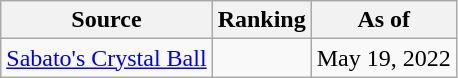<table class="wikitable" style="text-align:center">
<tr>
<th>Source</th>
<th>Ranking</th>
<th>As of</th>
</tr>
<tr>
<td align=left><a href='#'>Sabato's Crystal Ball</a></td>
<td></td>
<td>May 19, 2022</td>
</tr>
</table>
